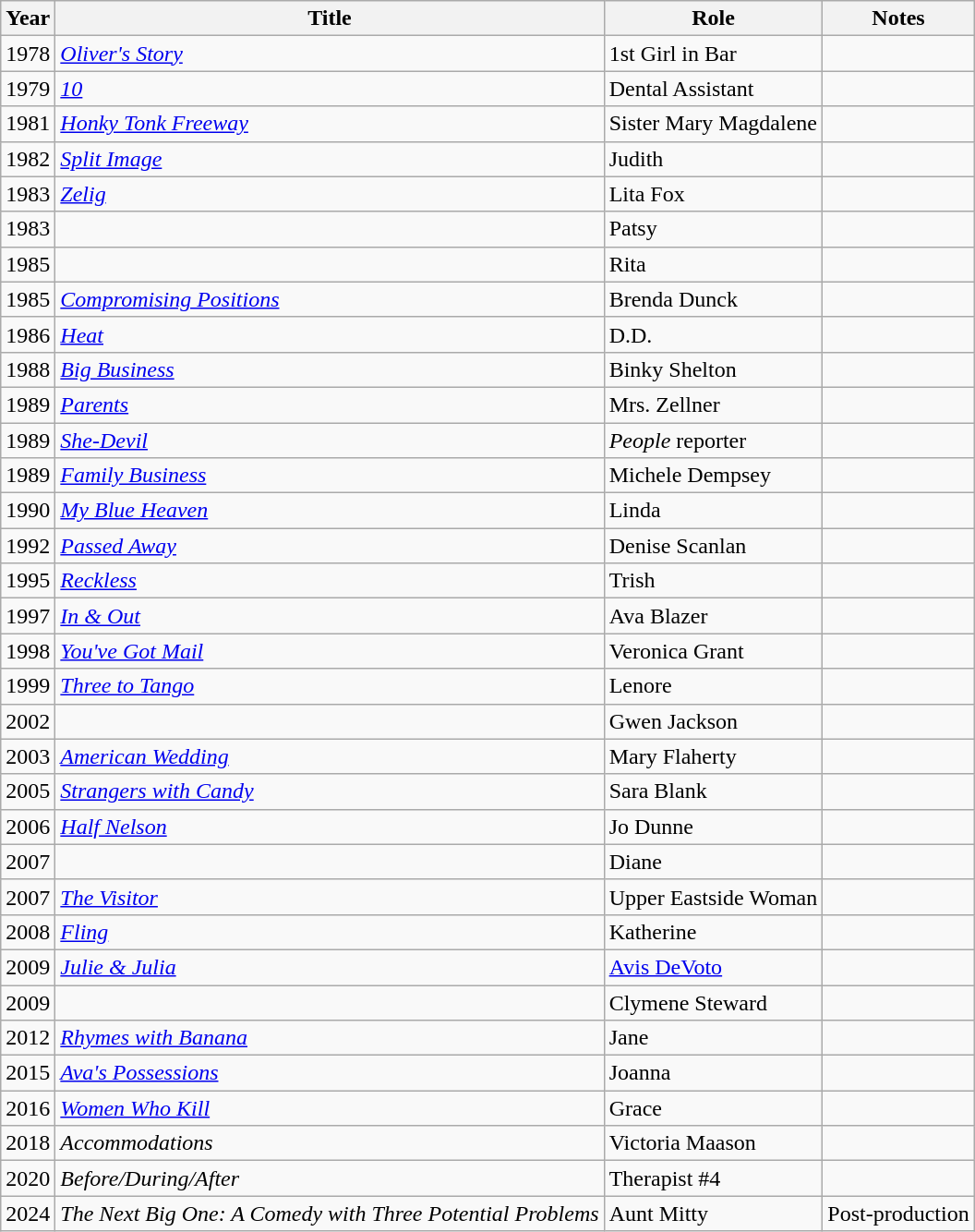<table class="wikitable sortable">
<tr>
<th>Year</th>
<th>Title</th>
<th>Role</th>
<th class="unsortable">Notes</th>
</tr>
<tr>
<td>1978</td>
<td><em><a href='#'>Oliver's Story</a></em></td>
<td>1st Girl in Bar</td>
<td></td>
</tr>
<tr>
<td>1979</td>
<td><em><a href='#'>10</a></em></td>
<td>Dental Assistant</td>
<td></td>
</tr>
<tr>
<td>1981</td>
<td><em><a href='#'>Honky Tonk Freeway</a></em></td>
<td>Sister Mary Magdalene</td>
<td></td>
</tr>
<tr>
<td>1982</td>
<td><em><a href='#'>Split Image</a></em></td>
<td>Judith</td>
<td></td>
</tr>
<tr>
<td>1983</td>
<td><em><a href='#'>Zelig</a></em></td>
<td>Lita Fox</td>
<td></td>
</tr>
<tr>
<td>1983</td>
<td><em></em></td>
<td>Patsy</td>
<td></td>
</tr>
<tr>
<td>1985</td>
<td><em></em></td>
<td>Rita</td>
<td></td>
</tr>
<tr>
<td>1985</td>
<td><em><a href='#'>Compromising Positions</a></em></td>
<td>Brenda Dunck</td>
<td></td>
</tr>
<tr>
<td>1986</td>
<td><em><a href='#'>Heat</a></em></td>
<td>D.D.</td>
<td></td>
</tr>
<tr>
<td>1988</td>
<td><em><a href='#'>Big Business</a></em></td>
<td>Binky Shelton</td>
<td></td>
</tr>
<tr>
<td>1989</td>
<td><em><a href='#'>Parents</a></em></td>
<td>Mrs. Zellner</td>
<td></td>
</tr>
<tr>
<td>1989</td>
<td><em><a href='#'>She-Devil</a></em></td>
<td><em>People</em> reporter</td>
<td></td>
</tr>
<tr>
<td>1989</td>
<td><em><a href='#'>Family Business</a></em></td>
<td>Michele Dempsey</td>
<td></td>
</tr>
<tr>
<td>1990</td>
<td><em><a href='#'>My Blue Heaven</a></em></td>
<td>Linda</td>
<td></td>
</tr>
<tr>
<td>1992</td>
<td><em><a href='#'>Passed Away</a></em></td>
<td>Denise Scanlan</td>
<td></td>
</tr>
<tr>
<td>1995</td>
<td><em><a href='#'>Reckless</a></em></td>
<td>Trish</td>
<td></td>
</tr>
<tr>
<td>1997</td>
<td><em><a href='#'>In & Out</a></em></td>
<td>Ava Blazer</td>
<td></td>
</tr>
<tr>
<td>1998</td>
<td><em><a href='#'>You've Got Mail</a></em></td>
<td>Veronica Grant</td>
<td></td>
</tr>
<tr>
<td>1999</td>
<td><em><a href='#'>Three to Tango</a></em></td>
<td>Lenore</td>
<td></td>
</tr>
<tr>
<td>2002</td>
<td><em></em></td>
<td>Gwen Jackson</td>
<td></td>
</tr>
<tr>
<td>2003</td>
<td><em><a href='#'>American Wedding</a></em></td>
<td>Mary Flaherty</td>
<td></td>
</tr>
<tr>
<td>2005</td>
<td><em><a href='#'>Strangers with Candy</a></em></td>
<td>Sara Blank</td>
<td></td>
</tr>
<tr>
<td>2006</td>
<td><em><a href='#'>Half Nelson</a></em></td>
<td>Jo Dunne</td>
<td></td>
</tr>
<tr>
<td>2007</td>
<td><em></em></td>
<td>Diane</td>
<td></td>
</tr>
<tr>
<td>2007</td>
<td><em><a href='#'>The Visitor</a></em></td>
<td>Upper Eastside Woman</td>
<td></td>
</tr>
<tr>
<td>2008</td>
<td><em><a href='#'>Fling</a></em></td>
<td>Katherine</td>
<td></td>
</tr>
<tr>
<td>2009</td>
<td><em><a href='#'>Julie & Julia</a></em></td>
<td><a href='#'>Avis DeVoto</a></td>
<td></td>
</tr>
<tr>
<td>2009</td>
<td><em></em></td>
<td>Clymene Steward</td>
<td></td>
</tr>
<tr>
<td>2012</td>
<td><em><a href='#'>Rhymes with Banana</a></em></td>
<td>Jane</td>
<td></td>
</tr>
<tr>
<td>2015</td>
<td><em><a href='#'>Ava's Possessions</a></em></td>
<td>Joanna</td>
<td></td>
</tr>
<tr>
<td>2016</td>
<td><em><a href='#'>Women Who Kill</a></em></td>
<td>Grace</td>
<td></td>
</tr>
<tr>
<td>2018</td>
<td><em>Accommodations</em></td>
<td>Victoria Maason</td>
</tr>
<tr>
<td>2020</td>
<td><em>Before/During/After</em></td>
<td>Therapist #4</td>
<td></td>
</tr>
<tr>
<td>2024</td>
<td><em>The Next Big One: A Comedy with Three Potential Problems</em></td>
<td>Aunt Mitty</td>
<td>Post-production</td>
</tr>
</table>
